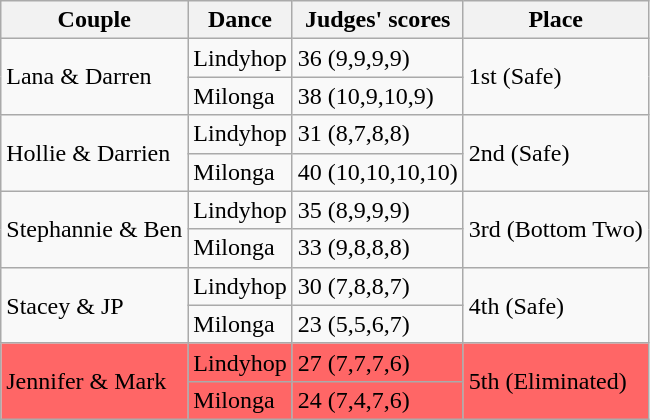<table class="wikitable sortable">
<tr>
<th>Couple</th>
<th>Dance</th>
<th>Judges' scores</th>
<th>Place</th>
</tr>
<tr>
<td rowspan="2">Lana & Darren</td>
<td>Lindyhop</td>
<td>36 (9,9,9,9)</td>
<td rowspan="2">1st (Safe)</td>
</tr>
<tr>
<td>Milonga</td>
<td>38 (10,9,10,9)</td>
</tr>
<tr>
<td rowspan="2">Hollie & Darrien</td>
<td>Lindyhop</td>
<td>31 (8,7,8,8)</td>
<td rowspan="2">2nd (Safe)</td>
</tr>
<tr>
<td>Milonga</td>
<td>40 (10,10,10,10)</td>
</tr>
<tr>
<td rowspan="2">Stephannie & Ben</td>
<td>Lindyhop</td>
<td>35 (8,9,9,9)</td>
<td rowspan="2">3rd (Bottom Two)</td>
</tr>
<tr>
<td>Milonga</td>
<td>33 (9,8,8,8)</td>
</tr>
<tr>
<td rowspan="2">Stacey & JP</td>
<td>Lindyhop</td>
<td>30 (7,8,8,7)</td>
<td rowspan="2">4th (Safe)</td>
</tr>
<tr>
<td>Milonga</td>
<td>23 (5,5,6,7)</td>
</tr>
<tr bgcolor=#ff6666>
<td rowspan="2">Jennifer & Mark</td>
<td>Lindyhop</td>
<td>27 (7,7,7,6)</td>
<td rowspan="2">5th (Eliminated)</td>
</tr>
<tr bgcolor=#ff6666>
<td>Milonga</td>
<td>24 (7,4,7,6)</td>
</tr>
</table>
